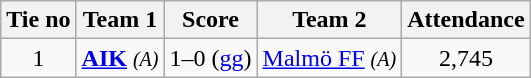<table class="wikitable" style="text-align:center">
<tr>
<th style= width="40px">Tie no</th>
<th style= width="150px">Team 1</th>
<th style= width="60px">Score</th>
<th style= width="150px">Team 2</th>
<th style= width="30px">Attendance</th>
</tr>
<tr>
<td>1</td>
<td><strong><a href='#'>AIK</a></strong> <em><small>(A)</small></em></td>
<td>1–0 (<a href='#'>gg</a>)</td>
<td><a href='#'>Malmö FF</a> <em><small>(A)</small></em></td>
<td>2,745</td>
</tr>
</table>
